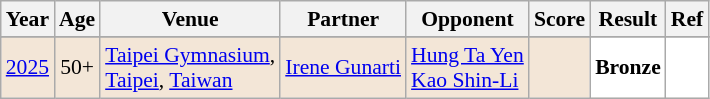<table class="sortable wikitable" style="font-size: 90%;">
<tr>
<th>Year</th>
<th>Age</th>
<th>Venue</th>
<th>Partner</th>
<th>Opponent</th>
<th>Score</th>
<th>Result</th>
<th>Ref</th>
</tr>
<tr>
</tr>
<tr style="background:#F3E6D7">
<td align="center"><a href='#'>2025</a></td>
<td align="center">50+</td>
<td align="left"><a href='#'>Taipei Gymnasium</a>,<br> <a href='#'>Taipei</a>, <a href='#'>Taiwan</a></td>
<td align="left"> <a href='#'>Irene Gunarti</a></td>
<td align="left"> <a href='#'>Hung Ta Yen</a> <br> <a href='#'>Kao Shin-Li</a></td>
<td align="left"></td>
<td style="text-align:left; background:white"> <strong>Bronze</strong></td>
<td style="text-align:center; background:white"></td>
</tr>
</table>
